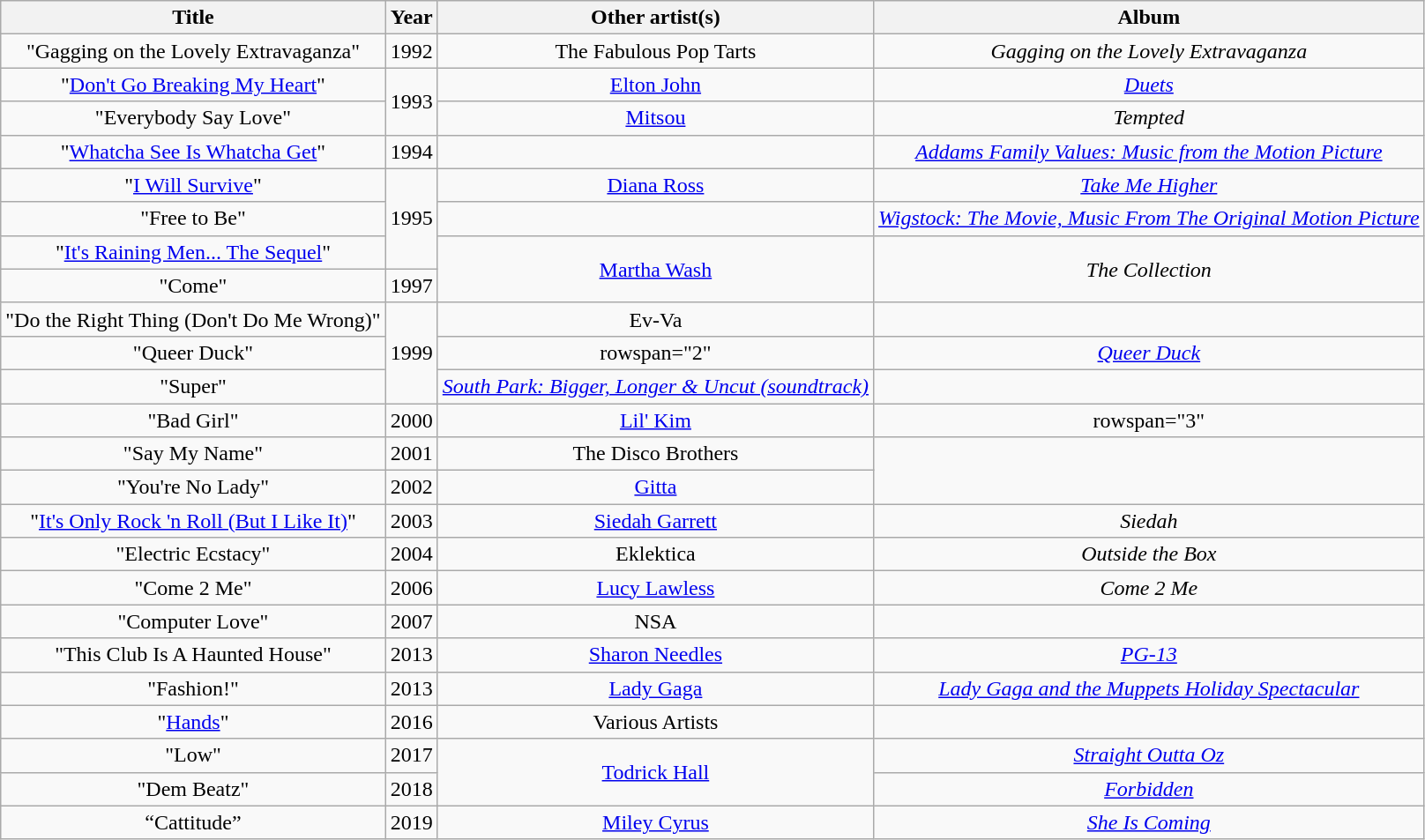<table class="wikitable plainrowheaders" style="text-align:center;">
<tr>
<th>Title</th>
<th>Year</th>
<th>Other artist(s)</th>
<th>Album</th>
</tr>
<tr>
<td>"Gagging on the Lovely Extravaganza"</td>
<td>1992</td>
<td>The Fabulous Pop Tarts</td>
<td><em>Gagging on the Lovely Extravaganza</em></td>
</tr>
<tr>
<td>"<a href='#'>Don't Go Breaking My Heart</a>"</td>
<td rowspan=2>1993</td>
<td><a href='#'>Elton John</a></td>
<td><em><a href='#'>Duets</a></em></td>
</tr>
<tr>
<td>"Everybody Say Love"</td>
<td><a href='#'>Mitsou</a></td>
<td><em>Tempted</em></td>
</tr>
<tr>
<td>"<a href='#'>Whatcha See Is Whatcha Get</a>"</td>
<td>1994</td>
<td></td>
<td><em><a href='#'>Addams Family Values: Music from the Motion Picture</a></em></td>
</tr>
<tr>
<td>"<a href='#'>I Will Survive</a>"</td>
<td rowspan=3>1995</td>
<td><a href='#'>Diana Ross</a></td>
<td><em><a href='#'>Take Me Higher</a></em></td>
</tr>
<tr>
<td>"Free to Be"</td>
<td></td>
<td><em><a href='#'>Wigstock: The Movie, Music From The Original Motion Picture</a></em></td>
</tr>
<tr>
<td>"<a href='#'>It's Raining Men... The Sequel</a>"</td>
<td rowspan="2"><a href='#'>Martha Wash</a></td>
<td rowspan="2"><em>The Collection</em></td>
</tr>
<tr>
<td>"Come"</td>
<td>1997</td>
</tr>
<tr>
<td>"Do the Right Thing (Don't Do Me Wrong)"</td>
<td rowspan=3>1999</td>
<td>Ev-Va</td>
<td></td>
</tr>
<tr>
<td>"Queer Duck"</td>
<td>rowspan="2" </td>
<td><em><a href='#'>Queer Duck</a></em></td>
</tr>
<tr>
<td>"Super"</td>
<td><em><a href='#'>South Park: Bigger, Longer & Uncut (soundtrack)</a></em></td>
</tr>
<tr>
<td>"Bad Girl"</td>
<td>2000</td>
<td><a href='#'>Lil' Kim</a></td>
<td>rowspan="3" </td>
</tr>
<tr>
<td>"Say My Name"</td>
<td>2001</td>
<td>The Disco Brothers</td>
</tr>
<tr>
<td>"You're No Lady"</td>
<td>2002</td>
<td><a href='#'>Gitta</a></td>
</tr>
<tr>
<td>"<a href='#'>It's Only Rock 'n Roll (But I Like It)</a>"</td>
<td>2003</td>
<td><a href='#'>Siedah Garrett</a></td>
<td><em>Siedah</em></td>
</tr>
<tr>
<td>"Electric Ecstacy"</td>
<td>2004</td>
<td>Eklektica</td>
<td><em>Outside the Box</em></td>
</tr>
<tr>
<td>"Come 2 Me"</td>
<td>2006</td>
<td><a href='#'>Lucy Lawless</a></td>
<td><em>Come 2 Me</em></td>
</tr>
<tr>
<td>"Computer Love"</td>
<td>2007</td>
<td>NSA</td>
<td></td>
</tr>
<tr>
<td>"This Club Is A Haunted House"</td>
<td>2013</td>
<td><a href='#'>Sharon Needles</a></td>
<td><em><a href='#'>PG-13</a></em></td>
</tr>
<tr>
<td>"Fashion!"</td>
<td>2013</td>
<td><a href='#'>Lady Gaga</a></td>
<td><em><a href='#'>Lady Gaga and the Muppets Holiday Spectacular</a></em></td>
</tr>
<tr>
<td>"<a href='#'>Hands</a>"</td>
<td>2016</td>
<td>Various Artists</td>
<td></td>
</tr>
<tr>
<td>"Low"</td>
<td>2017</td>
<td rowspan=2><a href='#'>Todrick Hall</a></td>
<td><em><a href='#'>Straight Outta Oz</a></em></td>
</tr>
<tr>
<td>"Dem Beatz"</td>
<td>2018</td>
<td><em><a href='#'>Forbidden</a></em></td>
</tr>
<tr>
<td>“Cattitude”</td>
<td>2019</td>
<td><a href='#'>Miley Cyrus</a></td>
<td><em><a href='#'>She Is Coming</a></em></td>
</tr>
</table>
